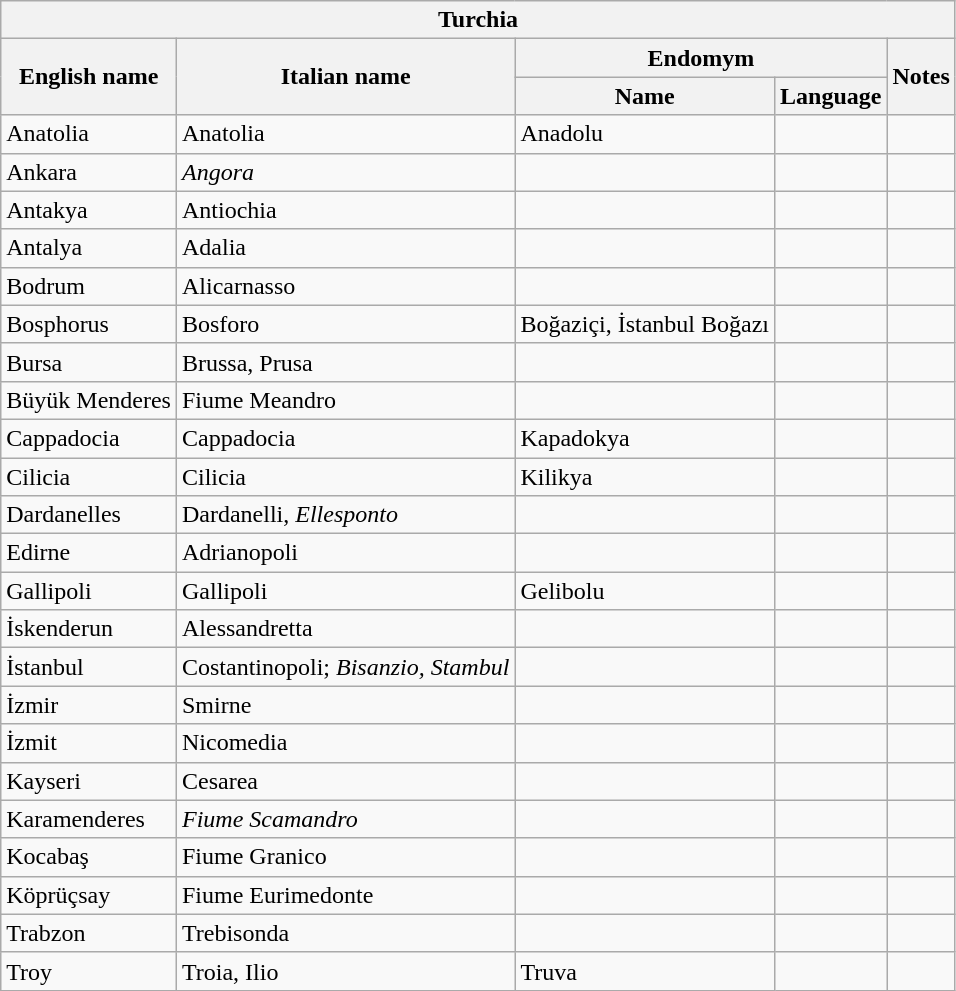<table class="wikitable sortable">
<tr>
<th colspan="5"> Turchia</th>
</tr>
<tr>
<th rowspan="2">English name</th>
<th rowspan="2">Italian name</th>
<th colspan="2">Endomym</th>
<th rowspan="2">Notes</th>
</tr>
<tr>
<th>Name</th>
<th>Language</th>
</tr>
<tr>
<td>Anatolia</td>
<td>Anatolia</td>
<td>Anadolu</td>
<td></td>
<td></td>
</tr>
<tr>
<td>Ankara</td>
<td><em>Angora</em></td>
<td></td>
<td></td>
<td></td>
</tr>
<tr>
<td>Antakya</td>
<td>Antiochia</td>
<td></td>
<td></td>
<td></td>
</tr>
<tr>
<td>Antalya</td>
<td>Adalia</td>
<td></td>
<td></td>
<td></td>
</tr>
<tr>
<td>Bodrum</td>
<td>Alicarnasso</td>
<td></td>
<td></td>
<td></td>
</tr>
<tr>
<td>Bosphorus</td>
<td>Bosforo</td>
<td>Boğaziçi, İstanbul Boğazı</td>
<td></td>
<td></td>
</tr>
<tr>
<td>Bursa</td>
<td>Brussa, Prusa</td>
<td></td>
<td></td>
<td></td>
</tr>
<tr>
<td>Büyük Menderes</td>
<td>Fiume Meandro</td>
<td></td>
<td></td>
<td></td>
</tr>
<tr>
<td>Cappadocia</td>
<td>Cappadocia</td>
<td>Kapadokya</td>
<td></td>
<td></td>
</tr>
<tr>
<td>Cilicia</td>
<td>Cilicia</td>
<td>Kilikya</td>
<td></td>
<td></td>
</tr>
<tr>
<td>Dardanelles</td>
<td>Dardanelli, <em>Ellesponto</em></td>
<td></td>
<td></td>
<td></td>
</tr>
<tr>
<td>Edirne</td>
<td>Adrianopoli</td>
<td></td>
<td></td>
<td></td>
</tr>
<tr>
<td>Gallipoli</td>
<td>Gallipoli</td>
<td>Gelibolu</td>
<td></td>
<td></td>
</tr>
<tr>
<td>İskenderun</td>
<td>Alessandretta</td>
<td></td>
<td></td>
<td></td>
</tr>
<tr>
<td>İstanbul</td>
<td>Costantinopoli; <em>Bisanzio, Stambul</em></td>
<td></td>
<td></td>
<td></td>
</tr>
<tr>
<td>İzmir</td>
<td>Smirne</td>
<td></td>
<td></td>
<td></td>
</tr>
<tr>
<td>İzmit</td>
<td>Nicomedia</td>
<td></td>
<td></td>
<td></td>
</tr>
<tr>
<td>Kayseri</td>
<td>Cesarea</td>
<td></td>
<td></td>
<td></td>
</tr>
<tr>
<td>Karamenderes</td>
<td><em>Fiume Scamandro</em></td>
<td></td>
<td></td>
<td></td>
</tr>
<tr>
<td>Kocabaş</td>
<td>Fiume Granico</td>
<td></td>
<td></td>
<td></td>
</tr>
<tr>
<td>Köprüçsay</td>
<td>Fiume Eurimedonte</td>
<td></td>
<td></td>
<td></td>
</tr>
<tr>
<td>Trabzon</td>
<td>Trebisonda</td>
<td></td>
<td></td>
<td></td>
</tr>
<tr>
<td>Troy</td>
<td>Troia, Ilio</td>
<td>Truva</td>
<td></td>
<td></td>
</tr>
</table>
